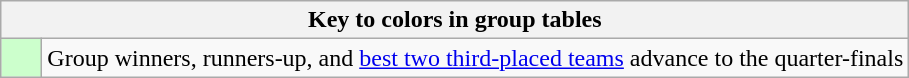<table class="wikitable" style="text-align:center">
<tr>
<th colspan=2>Key to colors in group tables</th>
</tr>
<tr>
<td bgcolor=ccffcc width=20></td>
<td align=left>Group winners, runners-up, and <a href='#'>best two third-placed teams</a> advance to the quarter-finals</td>
</tr>
</table>
